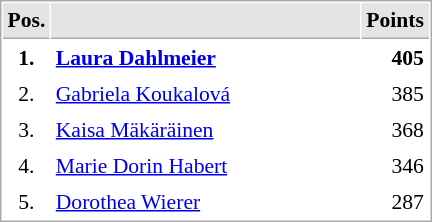<table cellspacing="1" cellpadding="3" style="border:1px solid #AAAAAA;font-size:90%">
<tr bgcolor="#E4E4E4">
<th style="border-bottom:1px solid #AAAAAA" width=10>Pos.</th>
<th style="border-bottom:1px solid #AAAAAA" width=200></th>
<th style="border-bottom:1px solid #AAAAAA" width=20>Points</th>
</tr>
<tr>
<td align="center"><strong>1.</strong></td>
<td> <strong><a href='#'>Laura Dahlmeier</a></strong></td>
<td align="right"><strong>405</strong></td>
</tr>
<tr>
<td align="center">2.</td>
<td> <a href='#'>Gabriela Koukalová</a></td>
<td align="right">385</td>
</tr>
<tr>
<td align="center">3.</td>
<td> <a href='#'>Kaisa Mäkäräinen</a></td>
<td align="right">368</td>
</tr>
<tr>
<td align="center">4.</td>
<td> <a href='#'>Marie Dorin Habert</a></td>
<td align="right">346</td>
</tr>
<tr>
<td align="center">5.</td>
<td> <a href='#'>Dorothea Wierer</a></td>
<td align="right">287</td>
</tr>
</table>
